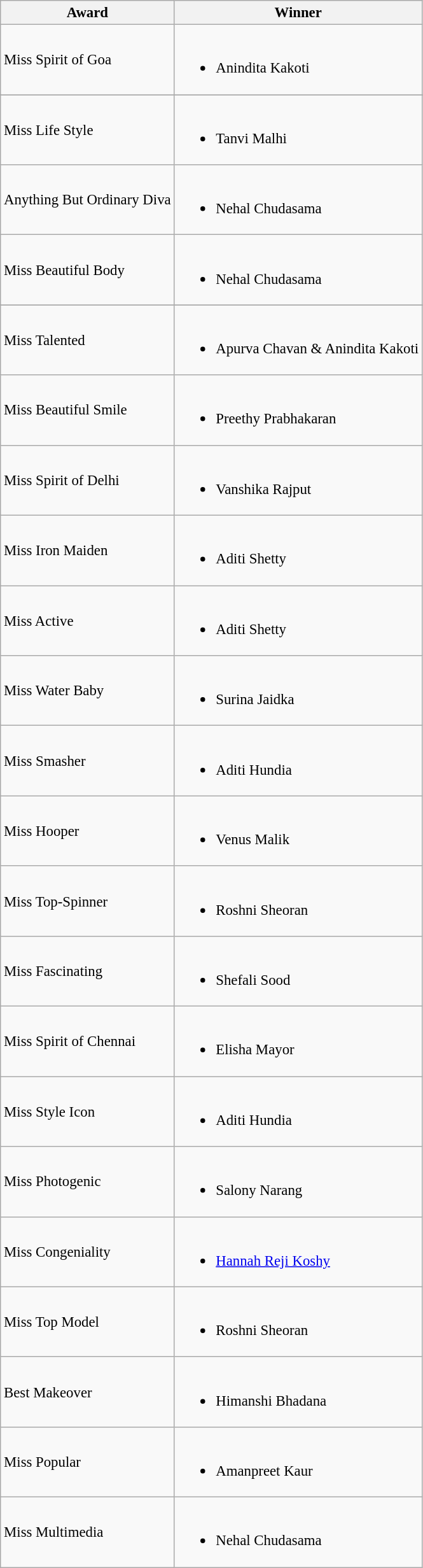<table class="wikitable sortable" style="font-size:95%;">
<tr>
<th>Award</th>
<th>Winner</th>
</tr>
<tr>
<td>Miss Spirit of Goa</td>
<td><br><ul><li>Anindita Kakoti</li></ul></td>
</tr>
<tr>
</tr>
<tr>
<td>Miss Life Style</td>
<td><br><ul><li>Tanvi Malhi</li></ul></td>
</tr>
<tr>
<td>Anything But Ordinary Diva</td>
<td><br><ul><li>Nehal Chudasama</li></ul></td>
</tr>
<tr>
<td>Miss Beautiful Body</td>
<td><br><ul><li>Nehal Chudasama</li></ul></td>
</tr>
<tr>
</tr>
<tr>
<td>Miss Talented</td>
<td><br><ul><li>Apurva Chavan & Anindita Kakoti</li></ul></td>
</tr>
<tr>
<td>Miss Beautiful Smile</td>
<td><br><ul><li>Preethy Prabhakaran</li></ul></td>
</tr>
<tr>
<td>Miss Spirit of Delhi</td>
<td><br><ul><li>Vanshika Rajput</li></ul></td>
</tr>
<tr>
<td>Miss Iron Maiden</td>
<td><br><ul><li>Aditi Shetty</li></ul></td>
</tr>
<tr>
<td>Miss Active</td>
<td><br><ul><li>Aditi Shetty</li></ul></td>
</tr>
<tr>
<td>Miss Water Baby</td>
<td><br><ul><li>Surina Jaidka</li></ul></td>
</tr>
<tr>
<td>Miss Smasher</td>
<td><br><ul><li>Aditi Hundia</li></ul></td>
</tr>
<tr>
<td>Miss Hooper</td>
<td><br><ul><li>Venus Malik</li></ul></td>
</tr>
<tr>
<td>Miss Top-Spinner</td>
<td><br><ul><li>Roshni Sheoran</li></ul></td>
</tr>
<tr>
<td>Miss Fascinating</td>
<td><br><ul><li>Shefali Sood</li></ul></td>
</tr>
<tr>
<td>Miss Spirit of Chennai</td>
<td><br><ul><li>Elisha Mayor</li></ul></td>
</tr>
<tr>
<td>Miss Style Icon</td>
<td><br><ul><li>Aditi Hundia</li></ul></td>
</tr>
<tr>
<td>Miss Photogenic</td>
<td><br><ul><li>Salony Narang</li></ul></td>
</tr>
<tr>
<td>Miss Congeniality</td>
<td><br><ul><li><a href='#'>Hannah Reji Koshy</a></li></ul></td>
</tr>
<tr>
<td>Miss Top Model</td>
<td><br><ul><li>Roshni Sheoran</li></ul></td>
</tr>
<tr>
<td>Best Makeover</td>
<td><br><ul><li>Himanshi Bhadana</li></ul></td>
</tr>
<tr>
<td>Miss Popular</td>
<td><br><ul><li>Amanpreet Kaur</li></ul></td>
</tr>
<tr>
<td>Miss Multimedia</td>
<td><br><ul><li>Nehal Chudasama</li></ul></td>
</tr>
</table>
